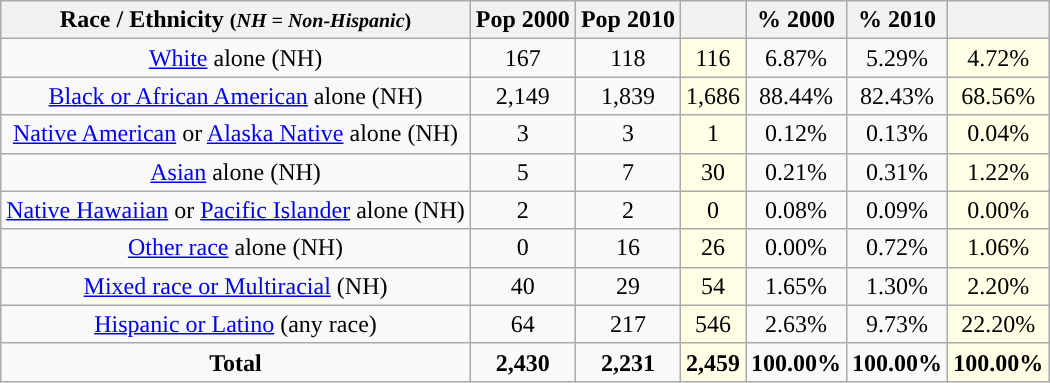<table class="wikitable" style="text-align:center;">
<tr>
<th>Race / Ethnicity <small>(<em>NH = Non-Hispanic</em>)</small></th>
<th>Pop 2000</th>
<th>Pop 2010</th>
<th></th>
<th>% 2000</th>
<th>% 2010</th>
<th></th>
</tr>
<tr>
<td><a href='#'>White</a> alone (NH)</td>
<td>167</td>
<td>118</td>
<td style='background: #ffffe6;'>116</td>
<td>6.87%</td>
<td>5.29%</td>
<td style='background: #ffffe6;'>4.72%</td>
</tr>
<tr>
<td><a href='#'>Black or African American</a> alone (NH)</td>
<td>2,149</td>
<td>1,839</td>
<td style='background: #ffffe6;'>1,686</td>
<td>88.44%</td>
<td>82.43%</td>
<td style='background: #ffffe6;'>68.56%</td>
</tr>
<tr>
<td><a href='#'>Native American</a> or <a href='#'>Alaska Native</a> alone (NH)</td>
<td>3</td>
<td>3</td>
<td style='background: #ffffe6;'>1</td>
<td>0.12%</td>
<td>0.13%</td>
<td style='background: #ffffe6;'>0.04%</td>
</tr>
<tr>
<td><a href='#'>Asian</a> alone (NH)</td>
<td>5</td>
<td>7</td>
<td style='background: #ffffe6;'>30</td>
<td>0.21%</td>
<td>0.31%</td>
<td style='background: #ffffe6;'>1.22%</td>
</tr>
<tr>
<td><a href='#'>Native Hawaiian</a> or <a href='#'>Pacific Islander</a> alone (NH)</td>
<td>2</td>
<td>2</td>
<td style='background: #ffffe6;'>0</td>
<td>0.08%</td>
<td>0.09%</td>
<td style='background: #ffffe6;'>0.00%</td>
</tr>
<tr>
<td><a href='#'>Other race</a> alone (NH)</td>
<td>0</td>
<td>16</td>
<td style='background: #ffffe6;'>26</td>
<td>0.00%</td>
<td>0.72%</td>
<td style='background: #ffffe6;'>1.06%</td>
</tr>
<tr>
<td><a href='#'>Mixed race or Multiracial</a> (NH)</td>
<td>40</td>
<td>29</td>
<td style='background: #ffffe6;'>54</td>
<td>1.65%</td>
<td>1.30%</td>
<td style='background: #ffffe6;'>2.20%</td>
</tr>
<tr>
<td><a href='#'>Hispanic or Latino</a> (any race)</td>
<td>64</td>
<td>217</td>
<td style='background: #ffffe6;'>546</td>
<td>2.63%</td>
<td>9.73%</td>
<td style='background: #ffffe6;'>22.20%</td>
</tr>
<tr>
<td><strong>Total</strong></td>
<td><strong>2,430</strong></td>
<td><strong>2,231</strong></td>
<td style='background: #ffffe6;'><strong>2,459</strong></td>
<td><strong>100.00%</strong></td>
<td><strong>100.00%</strong></td>
<td style='background: #ffffe6;'><strong>100.00%</strong></td>
</tr>
</table>
